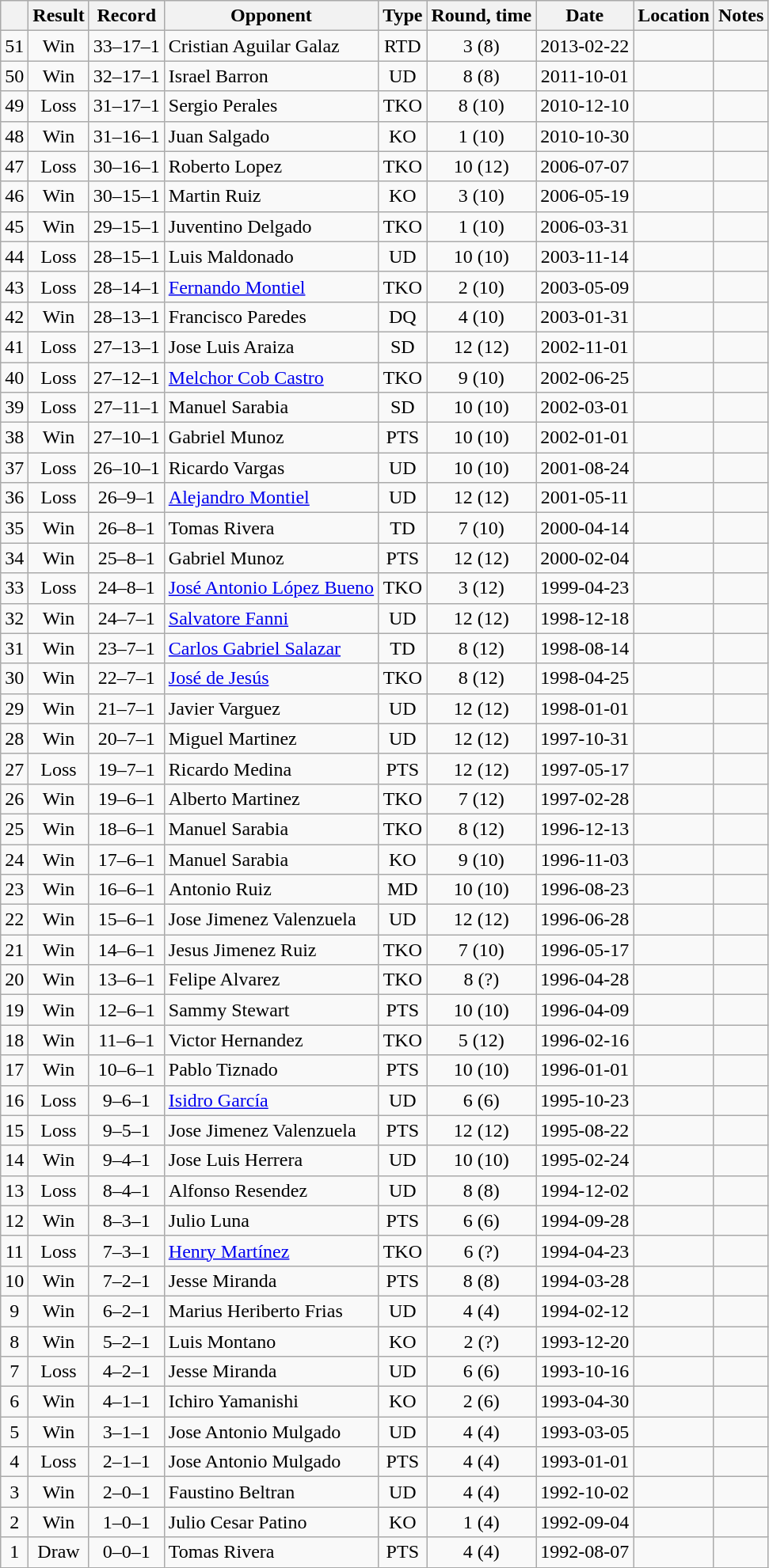<table class=wikitable style=text-align:center>
<tr>
<th></th>
<th>Result</th>
<th>Record</th>
<th>Opponent</th>
<th>Type</th>
<th>Round, time</th>
<th>Date</th>
<th>Location</th>
<th>Notes</th>
</tr>
<tr>
<td>51</td>
<td>Win</td>
<td>33–17–1</td>
<td align=left>Cristian Aguilar Galaz</td>
<td>RTD</td>
<td>3 (8)</td>
<td>2013-02-22</td>
<td align=left></td>
<td align=left></td>
</tr>
<tr>
<td>50</td>
<td>Win</td>
<td>32–17–1</td>
<td align=left>Israel Barron</td>
<td>UD</td>
<td>8 (8)</td>
<td>2011-10-01</td>
<td align=left></td>
<td align=left></td>
</tr>
<tr>
<td>49</td>
<td>Loss</td>
<td>31–17–1</td>
<td align=left>Sergio Perales</td>
<td>TKO</td>
<td>8 (10)</td>
<td>2010-12-10</td>
<td align=left></td>
<td align=left></td>
</tr>
<tr>
<td>48</td>
<td>Win</td>
<td>31–16–1</td>
<td align=left>Juan Salgado</td>
<td>KO</td>
<td>1 (10)</td>
<td>2010-10-30</td>
<td align=left></td>
<td align=left></td>
</tr>
<tr>
<td>47</td>
<td>Loss</td>
<td>30–16–1</td>
<td align=left>Roberto Lopez</td>
<td>TKO</td>
<td>10 (12)</td>
<td>2006-07-07</td>
<td align=left></td>
<td align=left></td>
</tr>
<tr>
<td>46</td>
<td>Win</td>
<td>30–15–1</td>
<td align=left>Martin Ruiz</td>
<td>KO</td>
<td>3 (10)</td>
<td>2006-05-19</td>
<td align=left></td>
<td align=left></td>
</tr>
<tr>
<td>45</td>
<td>Win</td>
<td>29–15–1</td>
<td align=left>Juventino Delgado</td>
<td>TKO</td>
<td>1 (10)</td>
<td>2006-03-31</td>
<td align=left></td>
<td align=left></td>
</tr>
<tr>
<td>44</td>
<td>Loss</td>
<td>28–15–1</td>
<td align=left>Luis Maldonado</td>
<td>UD</td>
<td>10 (10)</td>
<td>2003-11-14</td>
<td align=left></td>
<td align=left></td>
</tr>
<tr>
<td>43</td>
<td>Loss</td>
<td>28–14–1</td>
<td align=left><a href='#'>Fernando Montiel</a></td>
<td>TKO</td>
<td>2 (10)</td>
<td>2003-05-09</td>
<td align=left></td>
<td align=left></td>
</tr>
<tr>
<td>42</td>
<td>Win</td>
<td>28–13–1</td>
<td align=left>Francisco Paredes</td>
<td>DQ</td>
<td>4 (10)</td>
<td>2003-01-31</td>
<td align=left></td>
<td align=left></td>
</tr>
<tr>
<td>41</td>
<td>Loss</td>
<td>27–13–1</td>
<td align=left>Jose Luis Araiza</td>
<td>SD</td>
<td>12 (12)</td>
<td>2002-11-01</td>
<td align=left></td>
<td align=left></td>
</tr>
<tr>
<td>40</td>
<td>Loss</td>
<td>27–12–1</td>
<td align=left><a href='#'>Melchor Cob Castro</a></td>
<td>TKO</td>
<td>9 (10)</td>
<td>2002-06-25</td>
<td align=left></td>
<td align=left></td>
</tr>
<tr>
<td>39</td>
<td>Loss</td>
<td>27–11–1</td>
<td align=left>Manuel Sarabia</td>
<td>SD</td>
<td>10 (10)</td>
<td>2002-03-01</td>
<td align=left></td>
<td align=left></td>
</tr>
<tr>
<td>38</td>
<td>Win</td>
<td>27–10–1</td>
<td align=left>Gabriel Munoz</td>
<td>PTS</td>
<td>10 (10)</td>
<td>2002-01-01</td>
<td align=left></td>
<td align=left></td>
</tr>
<tr>
<td>37</td>
<td>Loss</td>
<td>26–10–1</td>
<td align=left>Ricardo Vargas</td>
<td>UD</td>
<td>10 (10)</td>
<td>2001-08-24</td>
<td align=left></td>
<td align=left></td>
</tr>
<tr>
<td>36</td>
<td>Loss</td>
<td>26–9–1</td>
<td align=left><a href='#'>Alejandro Montiel</a></td>
<td>UD</td>
<td>12 (12)</td>
<td>2001-05-11</td>
<td align=left></td>
<td align=left></td>
</tr>
<tr>
<td>35</td>
<td>Win</td>
<td>26–8–1</td>
<td align=left>Tomas Rivera</td>
<td>TD</td>
<td>7 (10)</td>
<td>2000-04-14</td>
<td align=left></td>
<td align=left></td>
</tr>
<tr>
<td>34</td>
<td>Win</td>
<td>25–8–1</td>
<td align=left>Gabriel Munoz</td>
<td>PTS</td>
<td>12 (12)</td>
<td>2000-02-04</td>
<td align=left></td>
<td align=left></td>
</tr>
<tr>
<td>33</td>
<td>Loss</td>
<td>24–8–1</td>
<td align=left><a href='#'>José Antonio López Bueno</a></td>
<td>TKO</td>
<td>3 (12)</td>
<td>1999-04-23</td>
<td align=left></td>
<td align=left></td>
</tr>
<tr>
<td>32</td>
<td>Win</td>
<td>24–7–1</td>
<td align=left><a href='#'>Salvatore Fanni</a></td>
<td>UD</td>
<td>12 (12)</td>
<td>1998-12-18</td>
<td align=left></td>
<td align=left></td>
</tr>
<tr>
<td>31</td>
<td>Win</td>
<td>23–7–1</td>
<td align=left><a href='#'>Carlos Gabriel Salazar</a></td>
<td>TD</td>
<td>8 (12)</td>
<td>1998-08-14</td>
<td align=left></td>
<td align=left></td>
</tr>
<tr>
<td>30</td>
<td>Win</td>
<td>22–7–1</td>
<td align=left><a href='#'>José de Jesús</a></td>
<td>TKO</td>
<td>8 (12)</td>
<td>1998-04-25</td>
<td align=left></td>
<td align=left></td>
</tr>
<tr>
<td>29</td>
<td>Win</td>
<td>21–7–1</td>
<td align=left>Javier Varguez</td>
<td>UD</td>
<td>12 (12)</td>
<td>1998-01-01</td>
<td align=left></td>
<td align=left></td>
</tr>
<tr>
<td>28</td>
<td>Win</td>
<td>20–7–1</td>
<td align=left>Miguel Martinez</td>
<td>UD</td>
<td>12 (12)</td>
<td>1997-10-31</td>
<td align=left></td>
<td align=left></td>
</tr>
<tr>
<td>27</td>
<td>Loss</td>
<td>19–7–1</td>
<td align=left>Ricardo Medina</td>
<td>PTS</td>
<td>12 (12)</td>
<td>1997-05-17</td>
<td align=left></td>
<td align=left></td>
</tr>
<tr>
<td>26</td>
<td>Win</td>
<td>19–6–1</td>
<td align=left>Alberto Martinez</td>
<td>TKO</td>
<td>7 (12)</td>
<td>1997-02-28</td>
<td align=left></td>
<td align=left></td>
</tr>
<tr>
<td>25</td>
<td>Win</td>
<td>18–6–1</td>
<td align=left>Manuel Sarabia</td>
<td>TKO</td>
<td>8 (12)</td>
<td>1996-12-13</td>
<td align=left></td>
<td align=left></td>
</tr>
<tr>
<td>24</td>
<td>Win</td>
<td>17–6–1</td>
<td align=left>Manuel Sarabia</td>
<td>KO</td>
<td>9 (10)</td>
<td>1996-11-03</td>
<td align=left></td>
<td align=left></td>
</tr>
<tr>
<td>23</td>
<td>Win</td>
<td>16–6–1</td>
<td align=left>Antonio Ruiz</td>
<td>MD</td>
<td>10 (10)</td>
<td>1996-08-23</td>
<td align=left></td>
<td align=left></td>
</tr>
<tr>
<td>22</td>
<td>Win</td>
<td>15–6–1</td>
<td align=left>Jose Jimenez Valenzuela</td>
<td>UD</td>
<td>12 (12)</td>
<td>1996-06-28</td>
<td align=left></td>
<td align=left></td>
</tr>
<tr>
<td>21</td>
<td>Win</td>
<td>14–6–1</td>
<td align=left>Jesus Jimenez Ruiz</td>
<td>TKO</td>
<td>7 (10)</td>
<td>1996-05-17</td>
<td align=left></td>
<td align=left></td>
</tr>
<tr>
<td>20</td>
<td>Win</td>
<td>13–6–1</td>
<td align=left>Felipe Alvarez</td>
<td>TKO</td>
<td>8 (?)</td>
<td>1996-04-28</td>
<td align=left></td>
<td align=left></td>
</tr>
<tr>
<td>19</td>
<td>Win</td>
<td>12–6–1</td>
<td align=left>Sammy Stewart</td>
<td>PTS</td>
<td>10 (10)</td>
<td>1996-04-09</td>
<td align=left></td>
<td align=left></td>
</tr>
<tr>
<td>18</td>
<td>Win</td>
<td>11–6–1</td>
<td align=left>Victor Hernandez</td>
<td>TKO</td>
<td>5 (12)</td>
<td>1996-02-16</td>
<td align=left></td>
<td align=left></td>
</tr>
<tr>
<td>17</td>
<td>Win</td>
<td>10–6–1</td>
<td align=left>Pablo Tiznado</td>
<td>PTS</td>
<td>10 (10)</td>
<td>1996-01-01</td>
<td align=left></td>
<td align=left></td>
</tr>
<tr>
<td>16</td>
<td>Loss</td>
<td>9–6–1</td>
<td align=left><a href='#'>Isidro García</a></td>
<td>UD</td>
<td>6 (6)</td>
<td>1995-10-23</td>
<td align=left></td>
<td align=left></td>
</tr>
<tr>
<td>15</td>
<td>Loss</td>
<td>9–5–1</td>
<td align=left>Jose Jimenez Valenzuela</td>
<td>PTS</td>
<td>12 (12)</td>
<td>1995-08-22</td>
<td align=left></td>
<td align=left></td>
</tr>
<tr>
<td>14</td>
<td>Win</td>
<td>9–4–1</td>
<td align=left>Jose Luis Herrera</td>
<td>UD</td>
<td>10 (10)</td>
<td>1995-02-24</td>
<td align=left></td>
<td align=left></td>
</tr>
<tr>
<td>13</td>
<td>Loss</td>
<td>8–4–1</td>
<td align=left>Alfonso Resendez</td>
<td>UD</td>
<td>8 (8)</td>
<td>1994-12-02</td>
<td align=left></td>
<td align=left></td>
</tr>
<tr>
<td>12</td>
<td>Win</td>
<td>8–3–1</td>
<td align=left>Julio Luna</td>
<td>PTS</td>
<td>6 (6)</td>
<td>1994-09-28</td>
<td align=left></td>
<td align=left></td>
</tr>
<tr>
<td>11</td>
<td>Loss</td>
<td>7–3–1</td>
<td align=left><a href='#'>Henry Martínez</a></td>
<td>TKO</td>
<td>6 (?)</td>
<td>1994-04-23</td>
<td align=left></td>
<td align=left></td>
</tr>
<tr>
<td>10</td>
<td>Win</td>
<td>7–2–1</td>
<td align=left>Jesse Miranda</td>
<td>PTS</td>
<td>8 (8)</td>
<td>1994-03-28</td>
<td align=left></td>
<td align=left></td>
</tr>
<tr>
<td>9</td>
<td>Win</td>
<td>6–2–1</td>
<td align=left>Marius Heriberto Frias</td>
<td>UD</td>
<td>4 (4)</td>
<td>1994-02-12</td>
<td align=left></td>
<td align=left></td>
</tr>
<tr>
<td>8</td>
<td>Win</td>
<td>5–2–1</td>
<td align=left>Luis Montano</td>
<td>KO</td>
<td>2 (?)</td>
<td>1993-12-20</td>
<td align=left></td>
<td align=left></td>
</tr>
<tr>
<td>7</td>
<td>Loss</td>
<td>4–2–1</td>
<td align=left>Jesse Miranda</td>
<td>UD</td>
<td>6 (6)</td>
<td>1993-10-16</td>
<td align=left></td>
<td align=left></td>
</tr>
<tr>
<td>6</td>
<td>Win</td>
<td>4–1–1</td>
<td align=left>Ichiro Yamanishi</td>
<td>KO</td>
<td>2 (6)</td>
<td>1993-04-30</td>
<td align=left></td>
<td align=left></td>
</tr>
<tr>
<td>5</td>
<td>Win</td>
<td>3–1–1</td>
<td align=left>Jose Antonio Mulgado</td>
<td>UD</td>
<td>4 (4)</td>
<td>1993-03-05</td>
<td align=left></td>
<td align=left></td>
</tr>
<tr>
<td>4</td>
<td>Loss</td>
<td>2–1–1</td>
<td align=left>Jose Antonio Mulgado</td>
<td>PTS</td>
<td>4 (4)</td>
<td>1993-01-01</td>
<td align=left></td>
<td align=left></td>
</tr>
<tr>
<td>3</td>
<td>Win</td>
<td>2–0–1</td>
<td align=left>Faustino Beltran</td>
<td>UD</td>
<td>4 (4)</td>
<td>1992-10-02</td>
<td align=left></td>
<td align=left></td>
</tr>
<tr>
<td>2</td>
<td>Win</td>
<td>1–0–1</td>
<td align=left>Julio Cesar Patino</td>
<td>KO</td>
<td>1 (4)</td>
<td>1992-09-04</td>
<td align=left></td>
<td align=left></td>
</tr>
<tr>
<td>1</td>
<td>Draw</td>
<td>0–0–1</td>
<td align=left>Tomas Rivera</td>
<td>PTS</td>
<td>4 (4)</td>
<td>1992-08-07</td>
<td align=left></td>
<td align=left></td>
</tr>
</table>
